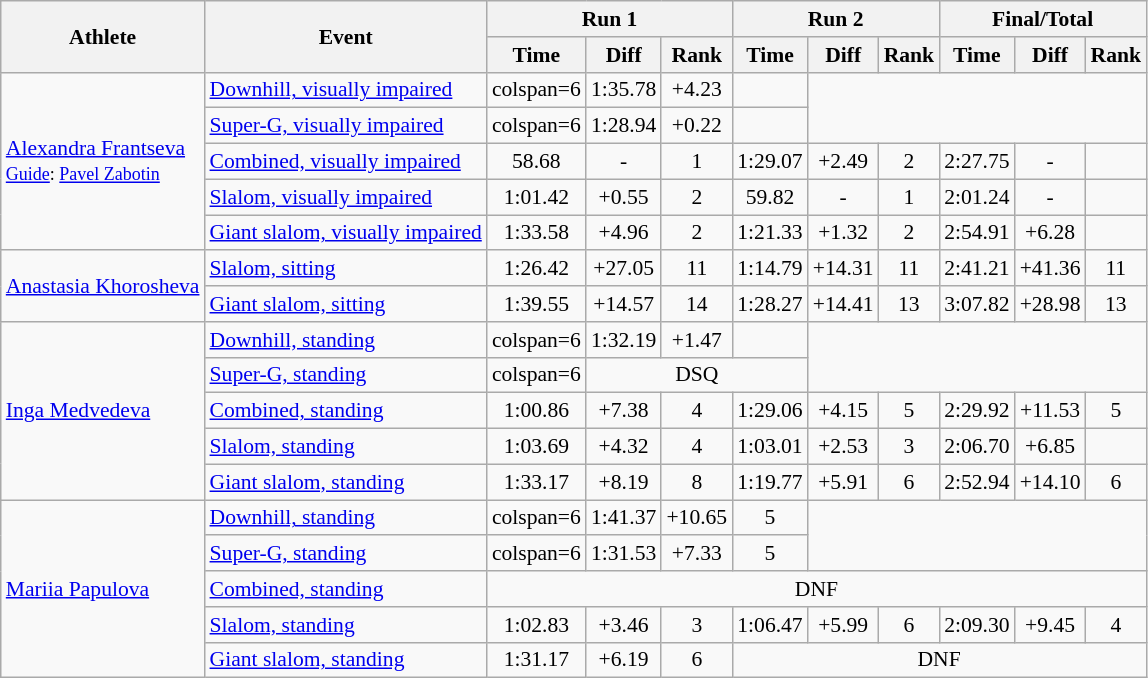<table class="wikitable" style="font-size:90%">
<tr>
<th rowspan="2">Athlete</th>
<th rowspan="2">Event</th>
<th colspan="3">Run 1</th>
<th colspan="3">Run 2</th>
<th colspan="3">Final/Total</th>
</tr>
<tr>
<th>Time</th>
<th>Diff</th>
<th>Rank</th>
<th>Time</th>
<th>Diff</th>
<th>Rank</th>
<th>Time</th>
<th>Diff</th>
<th>Rank</th>
</tr>
<tr>
<td rowspan=5><a href='#'>Alexandra Frantseva</a><br><small><a href='#'>Guide</a>: <a href='#'>Pavel Zabotin</a></small></td>
<td><a href='#'>Downhill, visually impaired</a></td>
<td>colspan=6 </td>
<td align="center">1:35.78</td>
<td align="center">+4.23</td>
<td align="center"></td>
</tr>
<tr>
<td><a href='#'>Super-G, visually impaired</a></td>
<td>colspan=6 </td>
<td align="center">1:28.94</td>
<td align="center">+0.22</td>
<td align="center"></td>
</tr>
<tr>
<td><a href='#'>Combined, visually impaired</a></td>
<td align="center">58.68</td>
<td align="center">-</td>
<td align="center">1</td>
<td align="center">1:29.07</td>
<td align="center">+2.49</td>
<td align="center">2</td>
<td align="center">2:27.75</td>
<td align="center">-</td>
<td align="center"></td>
</tr>
<tr>
<td><a href='#'>Slalom, visually impaired</a></td>
<td align="center">1:01.42</td>
<td align="center">+0.55</td>
<td align="center">2</td>
<td align="center">59.82</td>
<td align="center">-</td>
<td align="center">1</td>
<td align="center">2:01.24</td>
<td align="center">-</td>
<td align="center"></td>
</tr>
<tr>
<td><a href='#'>Giant slalom, visually impaired</a></td>
<td align="center">1:33.58</td>
<td align="center">+4.96</td>
<td align="center">2</td>
<td align="center">1:21.33</td>
<td align="center">+1.32</td>
<td align="center">2</td>
<td align="center">2:54.91</td>
<td align="center">+6.28</td>
<td align="center"></td>
</tr>
<tr>
<td rowspan=2><a href='#'>Anastasia Khorosheva</a></td>
<td><a href='#'>Slalom, sitting</a></td>
<td align="center">1:26.42</td>
<td align="center">+27.05</td>
<td align="center">11</td>
<td align="center">1:14.79</td>
<td align="center">+14.31</td>
<td align="center">11</td>
<td align="center">2:41.21</td>
<td align="center">+41.36</td>
<td align="center">11</td>
</tr>
<tr>
<td><a href='#'>Giant slalom, sitting</a></td>
<td align="center">1:39.55</td>
<td align="center">+14.57</td>
<td align="center">14</td>
<td align="center">1:28.27</td>
<td align="center">+14.41</td>
<td align="center">13</td>
<td align="center">3:07.82</td>
<td align="center">+28.98</td>
<td align="center">13</td>
</tr>
<tr>
<td rowspan=5><a href='#'>Inga Medvedeva</a></td>
<td><a href='#'>Downhill, standing</a></td>
<td>colspan=6 </td>
<td align="center">1:32.19</td>
<td align="center">+1.47</td>
<td align="center"></td>
</tr>
<tr>
<td><a href='#'>Super-G, standing</a></td>
<td>colspan=6 </td>
<td align="center" colspan=3>DSQ</td>
</tr>
<tr>
<td><a href='#'>Combined, standing</a></td>
<td align="center">1:00.86</td>
<td align="center">+7.38</td>
<td align="center">4</td>
<td align="center">1:29.06</td>
<td align="center">+4.15</td>
<td align="center">5</td>
<td align="center">2:29.92</td>
<td align="center">+11.53</td>
<td align="center">5</td>
</tr>
<tr>
<td><a href='#'>Slalom, standing</a></td>
<td align="center">1:03.69</td>
<td align="center">+4.32</td>
<td align="center">4</td>
<td align="center">1:03.01</td>
<td align="center">+2.53</td>
<td align="center">3</td>
<td align="center">2:06.70</td>
<td align="center">+6.85</td>
<td align="center"></td>
</tr>
<tr>
<td><a href='#'>Giant slalom, standing</a></td>
<td align="center">1:33.17</td>
<td align="center">+8.19</td>
<td align="center">8</td>
<td align="center">1:19.77</td>
<td align="center">+5.91</td>
<td align="center">6</td>
<td align="center">2:52.94</td>
<td align="center">+14.10</td>
<td align="center">6</td>
</tr>
<tr>
<td rowspan=5><a href='#'>Mariia Papulova</a></td>
<td><a href='#'>Downhill, standing</a></td>
<td>colspan=6 </td>
<td align="center">1:41.37</td>
<td align="center">+10.65</td>
<td align="center">5</td>
</tr>
<tr>
<td><a href='#'>Super-G, standing</a></td>
<td>colspan=6 </td>
<td align="center">1:31.53</td>
<td align="center">+7.33</td>
<td align="center">5</td>
</tr>
<tr>
<td><a href='#'>Combined, standing</a></td>
<td align="center" colspan=9>DNF</td>
</tr>
<tr>
<td><a href='#'>Slalom, standing</a></td>
<td align="center">1:02.83</td>
<td align="center">+3.46</td>
<td align="center">3</td>
<td align="center">1:06.47</td>
<td align="center">+5.99</td>
<td align="center">6</td>
<td align="center">2:09.30</td>
<td align="center">+9.45</td>
<td align="center">4</td>
</tr>
<tr>
<td><a href='#'>Giant slalom, standing</a></td>
<td align="center">1:31.17</td>
<td align="center">+6.19</td>
<td align="center">6</td>
<td align="center" colspan=6>DNF</td>
</tr>
</table>
